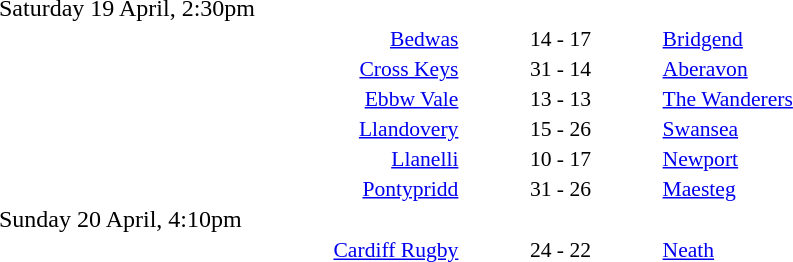<table style="width:70%;" cellspacing="1">
<tr>
<th width=35%></th>
<th width=15%></th>
<th></th>
</tr>
<tr>
<td>Saturday 19 April, 2:30pm</td>
</tr>
<tr style=font-size:90%>
<td align=right><a href='#'>Bedwas</a></td>
<td align=center>14 - 17</td>
<td><a href='#'>Bridgend</a></td>
</tr>
<tr style=font-size:90%>
<td align=right><a href='#'>Cross Keys</a></td>
<td align=center>31 - 14</td>
<td><a href='#'>Aberavon</a></td>
</tr>
<tr style=font-size:90%>
<td align=right><a href='#'>Ebbw Vale</a></td>
<td align=center>13 - 13</td>
<td><a href='#'>The Wanderers</a></td>
</tr>
<tr style=font-size:90%>
<td align=right><a href='#'>Llandovery</a></td>
<td align=center>15 - 26</td>
<td><a href='#'>Swansea</a></td>
</tr>
<tr style=font-size:90%>
<td align=right><a href='#'>Llanelli</a></td>
<td align=center>10 - 17</td>
<td><a href='#'>Newport</a></td>
</tr>
<tr style=font-size:90%>
<td align=right><a href='#'>Pontypridd</a></td>
<td align=center>31 - 26</td>
<td><a href='#'>Maesteg</a></td>
</tr>
<tr>
<td>Sunday 20 April, 4:10pm</td>
</tr>
<tr style=font-size:90%>
<td align=right><a href='#'>Cardiff Rugby</a></td>
<td align=center>24 - 22</td>
<td><a href='#'>Neath</a></td>
</tr>
</table>
